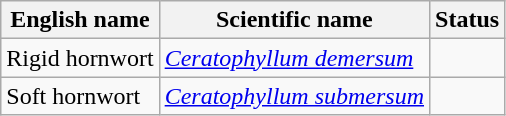<table class="wikitable" |>
<tr>
<th>English name</th>
<th>Scientific name</th>
<th>Status</th>
</tr>
<tr>
<td>Rigid hornwort</td>
<td><em><a href='#'>Ceratophyllum demersum</a></em></td>
<td></td>
</tr>
<tr>
<td>Soft hornwort</td>
<td><em><a href='#'>Ceratophyllum submersum</a></em></td>
<td></td>
</tr>
</table>
